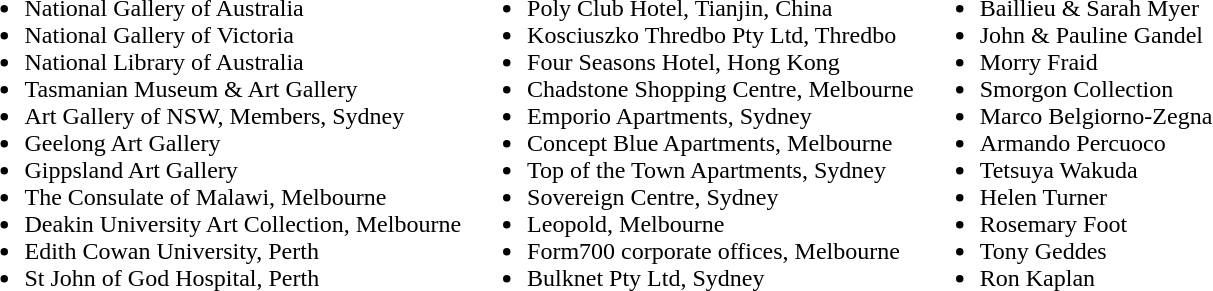<table>
<tr>
<td><br><ul><li>National Gallery of Australia</li><li>National Gallery of Victoria</li><li>National Library of Australia</li><li>Tasmanian Museum & Art Gallery</li><li>Art Gallery of NSW, Members, Sydney</li><li>Geelong Art Gallery</li><li>Gippsland Art Gallery</li><li>The Consulate of Malawi, Melbourne</li><li>Deakin University Art Collection, Melbourne</li><li>Edith Cowan University, Perth</li><li>St John of God Hospital, Perth</li></ul></td>
<td><br><ul><li>Poly Club Hotel, Tianjin, China</li><li>Kosciuszko Thredbo Pty Ltd, Thredbo</li><li>Four Seasons Hotel, Hong Kong</li><li>Chadstone Shopping Centre, Melbourne</li><li>Emporio Apartments, Sydney</li><li>Concept Blue Apartments, Melbourne</li><li>Top of the Town Apartments, Sydney</li><li>Sovereign Centre, Sydney</li><li>Leopold, Melbourne</li><li>Form700 corporate offices, Melbourne</li><li>Bulknet Pty Ltd, Sydney</li></ul></td>
<td><br><ul><li>Baillieu & Sarah Myer</li><li>John & Pauline Gandel</li><li>Morry Fraid</li><li>Smorgon Collection</li><li>Marco Belgiorno-Zegna</li><li>Armando Percuoco</li><li>Tetsuya Wakuda</li><li>Helen Turner</li><li>Rosemary Foot</li><li>Tony Geddes</li><li>Ron Kaplan</li></ul></td>
</tr>
</table>
